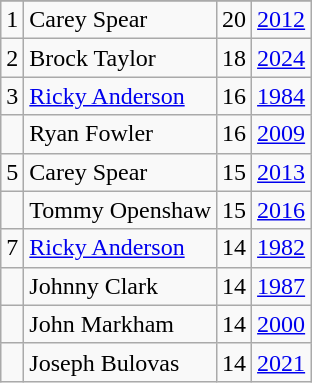<table class="wikitable">
<tr>
</tr>
<tr>
<td>1</td>
<td>Carey Spear</td>
<td>20</td>
<td><a href='#'>2012</a></td>
</tr>
<tr>
<td>2</td>
<td>Brock Taylor</td>
<td>18</td>
<td><a href='#'>2024</a></td>
</tr>
<tr>
<td>3</td>
<td><a href='#'>Ricky Anderson</a></td>
<td>16</td>
<td><a href='#'>1984</a></td>
</tr>
<tr>
<td></td>
<td>Ryan Fowler</td>
<td>16</td>
<td><a href='#'>2009</a></td>
</tr>
<tr>
<td>5</td>
<td>Carey Spear</td>
<td>15</td>
<td><a href='#'>2013</a></td>
</tr>
<tr>
<td></td>
<td>Tommy Openshaw</td>
<td>15</td>
<td><a href='#'>2016</a></td>
</tr>
<tr>
<td>7</td>
<td><a href='#'>Ricky Anderson</a></td>
<td>14</td>
<td><a href='#'>1982</a></td>
</tr>
<tr>
<td></td>
<td>Johnny Clark</td>
<td>14</td>
<td><a href='#'>1987</a></td>
</tr>
<tr>
<td></td>
<td>John Markham</td>
<td>14</td>
<td><a href='#'>2000</a></td>
</tr>
<tr>
<td></td>
<td>Joseph Bulovas</td>
<td>14</td>
<td><a href='#'>2021</a></td>
</tr>
</table>
